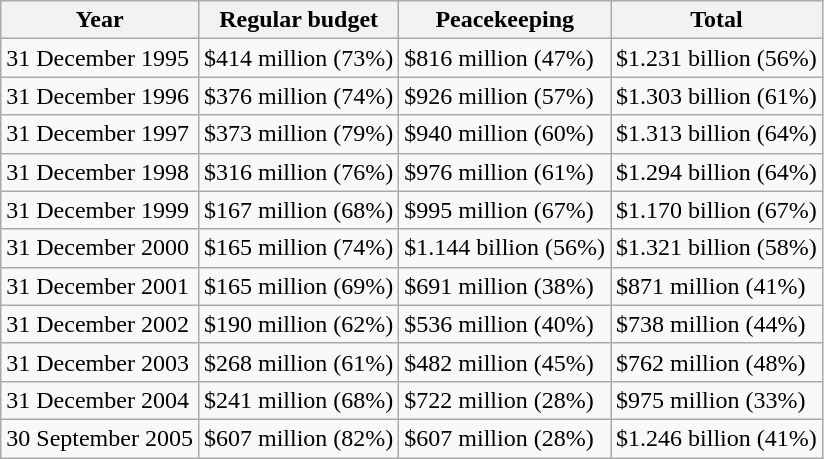<table class="wikitable">
<tr>
<th>Year</th>
<th>Regular budget</th>
<th>Peacekeeping</th>
<th>Total</th>
</tr>
<tr>
<td>31 December 1995</td>
<td>$414 million (73%)</td>
<td>$816 million (47%)</td>
<td>$1.231 billion (56%)</td>
</tr>
<tr>
<td>31 December 1996</td>
<td>$376 million (74%)</td>
<td>$926 million (57%)</td>
<td>$1.303 billion (61%)</td>
</tr>
<tr>
<td>31 December 1997</td>
<td>$373 million (79%)</td>
<td>$940 million (60%)</td>
<td>$1.313 billion (64%)</td>
</tr>
<tr>
<td>31 December 1998</td>
<td>$316 million (76%)</td>
<td>$976 million (61%)</td>
<td>$1.294 billion (64%)</td>
</tr>
<tr>
<td>31 December 1999</td>
<td>$167 million (68%)</td>
<td>$995 million (67%)</td>
<td>$1.170 billion (67%)</td>
</tr>
<tr>
<td>31 December 2000</td>
<td>$165 million (74%)</td>
<td>$1.144 billion (56%)</td>
<td>$1.321 billion (58%)</td>
</tr>
<tr>
<td>31 December 2001</td>
<td>$165 million (69%)</td>
<td>$691 million (38%)</td>
<td>$871 million (41%)</td>
</tr>
<tr>
<td>31 December 2002</td>
<td>$190 million (62%)</td>
<td>$536 million (40%)</td>
<td>$738 million (44%)</td>
</tr>
<tr>
<td>31 December 2003</td>
<td>$268 million (61%)</td>
<td>$482 million (45%)</td>
<td>$762 million (48%)</td>
</tr>
<tr>
<td>31 December 2004</td>
<td>$241 million (68%)</td>
<td>$722 million (28%)</td>
<td>$975 million (33%)</td>
</tr>
<tr>
<td>30 September 2005</td>
<td>$607 million (82%)</td>
<td>$607 million (28%)</td>
<td>$1.246 billion (41%)</td>
</tr>
</table>
